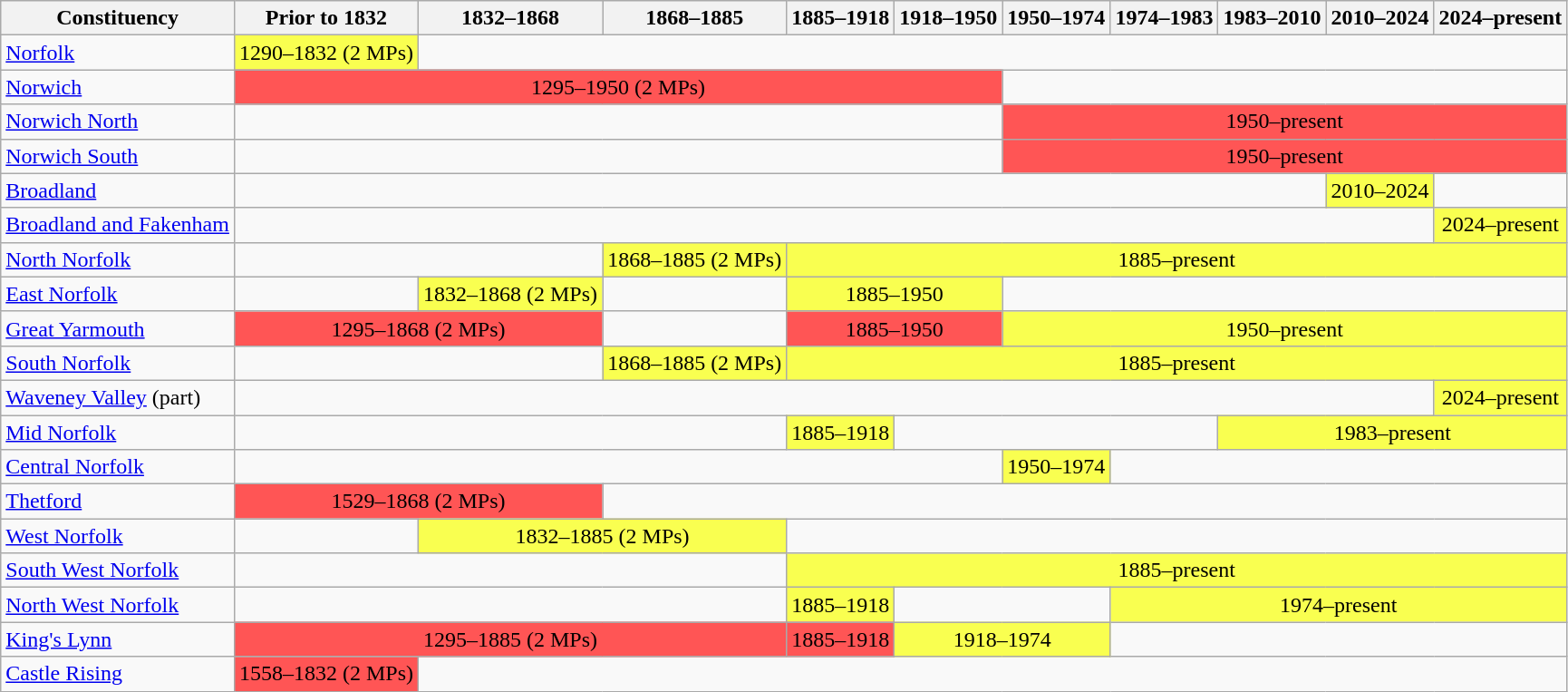<table class="wikitable">
<tr>
<th>Constituency</th>
<th>Prior to 1832</th>
<th>1832–1868</th>
<th>1868–1885</th>
<th>1885–1918</th>
<th>1918–1950</th>
<th>1950–1974</th>
<th>1974–1983</th>
<th>1983–2010</th>
<th>2010–2024</th>
<th>2024–present</th>
</tr>
<tr>
<td><a href='#'>Norfolk</a></td>
<td align="center" bgcolor="#f9ff50">1290–1832 (2 MPs)</td>
<td colspan="9"></td>
</tr>
<tr>
<td><a href='#'>Norwich</a></td>
<td align="center" bgcolor="#ff5555" colspan="5">1295–1950 (2 MPs)</td>
<td colspan="5"></td>
</tr>
<tr>
<td><a href='#'>Norwich North</a></td>
<td colspan="5"></td>
<td colspan="5" align="center" bgcolor="#ff5555">1950–present</td>
</tr>
<tr>
<td><a href='#'>Norwich South</a></td>
<td colspan="5"></td>
<td colspan="5" align="center" bgcolor="#ff5555">1950–present</td>
</tr>
<tr>
<td><a href='#'>Broadland</a></td>
<td colspan="8"></td>
<td align="center" bgcolor="#f9ff50">2010–2024</td>
<td></td>
</tr>
<tr>
<td><a href='#'>Broadland and Fakenham</a></td>
<td colspan="9"></td>
<td align="center" bgcolor="#f9ff50">2024–present</td>
</tr>
<tr>
<td><a href='#'>North Norfolk</a></td>
<td colspan="2"></td>
<td align="center" bgcolor="#f9ff50">1868–1885 (2 MPs)</td>
<td colspan="7" align="center" bgcolor="#f9ff50">1885–present</td>
</tr>
<tr>
<td><a href='#'>East Norfolk</a></td>
<td></td>
<td align="center" bgcolor="#f9ff50">1832–1868 (2 MPs)</td>
<td></td>
<td colspan="2" align="center" bgcolor="#f9ff50">1885–1950</td>
<td colspan="5"></td>
</tr>
<tr>
<td><a href='#'>Great Yarmouth</a></td>
<td colspan="2" align="center" bgcolor="#ff5555">1295–1868 (2 MPs)</td>
<td></td>
<td colspan="2" align="center" bgcolor="#ff5555">1885–1950</td>
<td colspan="5" align="center" bgcolor="#f9ff50">1950–present</td>
</tr>
<tr>
<td><a href='#'>South Norfolk</a></td>
<td colspan="2"></td>
<td align="center" bgcolor="#f9ff50">1868–1885 (2 MPs)</td>
<td colspan="7" align="center" bgcolor="#f9ff50">1885–present</td>
</tr>
<tr>
<td><a href='#'>Waveney Valley</a> (part)</td>
<td colspan="9"></td>
<td align="center" bgcolor="#f9ff50">2024–present</td>
</tr>
<tr>
<td><a href='#'>Mid Norfolk</a></td>
<td colspan="3"></td>
<td align="center" bgcolor="#f9ff50">1885–1918</td>
<td colspan="3"></td>
<td colspan="3" align="center" bgcolor="#f9ff50">1983–present</td>
</tr>
<tr>
<td><a href='#'>Central Norfolk</a></td>
<td colspan="5"></td>
<td align="center" bgcolor="#f9ff50">1950–1974</td>
<td colspan="4"></td>
</tr>
<tr>
<td><a href='#'>Thetford</a></td>
<td colspan="2" align="center" bgcolor="#ff5555">1529–1868 (2 MPs)</td>
<td colspan="8"></td>
</tr>
<tr>
<td><a href='#'>West Norfolk</a></td>
<td></td>
<td colspan="2" align="center" bgcolor="#f9ff50">1832–1885 (2 MPs)</td>
<td colspan="7"></td>
</tr>
<tr>
<td><a href='#'>South West Norfolk</a></td>
<td colspan="3"></td>
<td colspan="7" align="center" bgcolor="#f9ff50">1885–present</td>
</tr>
<tr>
<td><a href='#'>North West Norfolk</a></td>
<td colspan="3"></td>
<td align="center" bgcolor="#f9ff50">1885–1918</td>
<td colspan="2"></td>
<td colspan="4" align="center" bgcolor="#f9ff50">1974–present</td>
</tr>
<tr>
<td><a href='#'>King's Lynn</a></td>
<td colspan="3" align="center" bgcolor="#ff5555">1295–1885 (2 MPs)</td>
<td align="center" bgcolor="#ff5555">1885–1918</td>
<td colspan="2" align="center" bgcolor="#f9ff50">1918–1974</td>
<td colspan="4"></td>
</tr>
<tr>
<td><a href='#'>Castle Rising</a></td>
<td align="center" bgcolor="#ff5555">1558–1832 (2 MPs)</td>
<td colspan="9"></td>
</tr>
</table>
